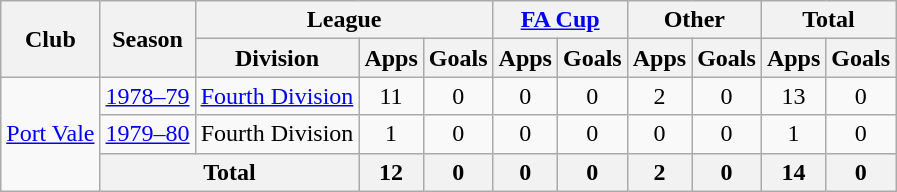<table class="wikitable" style="text-align:center">
<tr>
<th rowspan="2">Club</th>
<th rowspan="2">Season</th>
<th colspan="3">League</th>
<th colspan="2"><a href='#'>FA Cup</a></th>
<th colspan="2">Other</th>
<th colspan="2">Total</th>
</tr>
<tr>
<th>Division</th>
<th>Apps</th>
<th>Goals</th>
<th>Apps</th>
<th>Goals</th>
<th>Apps</th>
<th>Goals</th>
<th>Apps</th>
<th>Goals</th>
</tr>
<tr>
<td rowspan="3"><a href='#'>Port Vale</a></td>
<td><a href='#'>1978–79</a></td>
<td><a href='#'>Fourth Division</a></td>
<td>11</td>
<td>0</td>
<td>0</td>
<td>0</td>
<td>2</td>
<td>0</td>
<td>13</td>
<td>0</td>
</tr>
<tr>
<td><a href='#'>1979–80</a></td>
<td>Fourth Division</td>
<td>1</td>
<td>0</td>
<td>0</td>
<td>0</td>
<td>0</td>
<td>0</td>
<td>1</td>
<td>0</td>
</tr>
<tr>
<th colspan="2">Total</th>
<th>12</th>
<th>0</th>
<th>0</th>
<th>0</th>
<th>2</th>
<th>0</th>
<th>14</th>
<th>0</th>
</tr>
</table>
